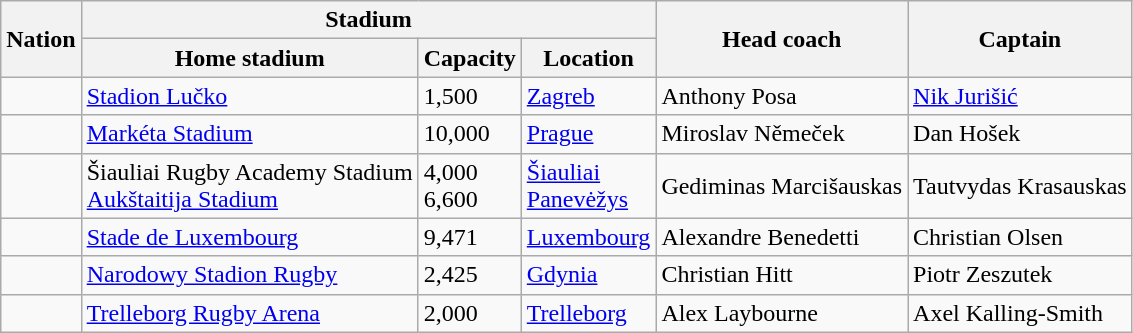<table class="wikitable">
<tr>
<th rowspan="2">Nation</th>
<th colspan="3">Stadium</th>
<th rowspan="2">Head coach</th>
<th rowspan="2">Captain</th>
</tr>
<tr>
<th>Home stadium</th>
<th>Capacity</th>
<th>Location</th>
</tr>
<tr>
<td></td>
<td><a href='#'>Stadion Lučko</a></td>
<td>1,500</td>
<td><a href='#'>Zagreb</a></td>
<td> Anthony Posa</td>
<td><a href='#'>Nik Jurišić</a></td>
</tr>
<tr>
<td></td>
<td><a href='#'>Markéta Stadium</a></td>
<td>10,000</td>
<td><a href='#'>Prague</a></td>
<td> Miroslav Němeček</td>
<td>Dan Hošek</td>
</tr>
<tr>
<td></td>
<td>Šiauliai Rugby Academy Stadium<br><a href='#'>Aukštaitija Stadium</a></td>
<td>4,000<br>6,600</td>
<td><a href='#'>Šiauliai</a><br><a href='#'>Panevėžys</a></td>
<td> Gediminas Marcišauskas</td>
<td>Tautvydas Krasauskas</td>
</tr>
<tr>
<td></td>
<td><a href='#'>Stade de Luxembourg</a></td>
<td>9,471</td>
<td><a href='#'>Luxembourg</a></td>
<td> Alexandre Benedetti</td>
<td>Christian Olsen</td>
</tr>
<tr>
<td></td>
<td><a href='#'>Narodowy Stadion Rugby</a></td>
<td>2,425</td>
<td><a href='#'>Gdynia</a></td>
<td> Christian Hitt</td>
<td>Piotr Zeszutek</td>
</tr>
<tr>
<td></td>
<td><a href='#'>Trelleborg Rugby Arena</a></td>
<td>2,000</td>
<td><a href='#'>Trelleborg</a></td>
<td> Alex Laybourne</td>
<td>Axel Kalling-Smith</td>
</tr>
</table>
